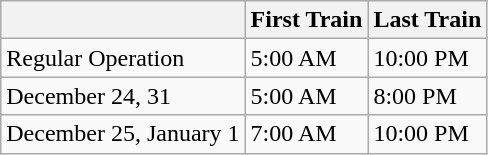<table class="wikitable">
<tr>
<th></th>
<th>First Train</th>
<th>Last Train</th>
</tr>
<tr>
<td>Regular Operation</td>
<td>5:00 AM</td>
<td>10:00 PM</td>
</tr>
<tr>
<td>December 24, 31</td>
<td>5:00 AM</td>
<td>8:00 PM</td>
</tr>
<tr>
<td>December 25, January 1</td>
<td>7:00 AM</td>
<td>10:00 PM</td>
</tr>
</table>
